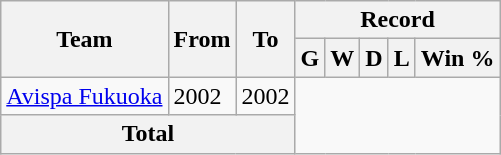<table class="wikitable" style="text-align: center">
<tr>
<th rowspan="2">Team</th>
<th rowspan="2">From</th>
<th rowspan="2">To</th>
<th colspan="5">Record</th>
</tr>
<tr>
<th>G</th>
<th>W</th>
<th>D</th>
<th>L</th>
<th>Win %</th>
</tr>
<tr>
<td align="left"><a href='#'>Avispa Fukuoka</a></td>
<td align="left">2002</td>
<td align="left">2002<br></td>
</tr>
<tr>
<th colspan="3">Total<br></th>
</tr>
</table>
